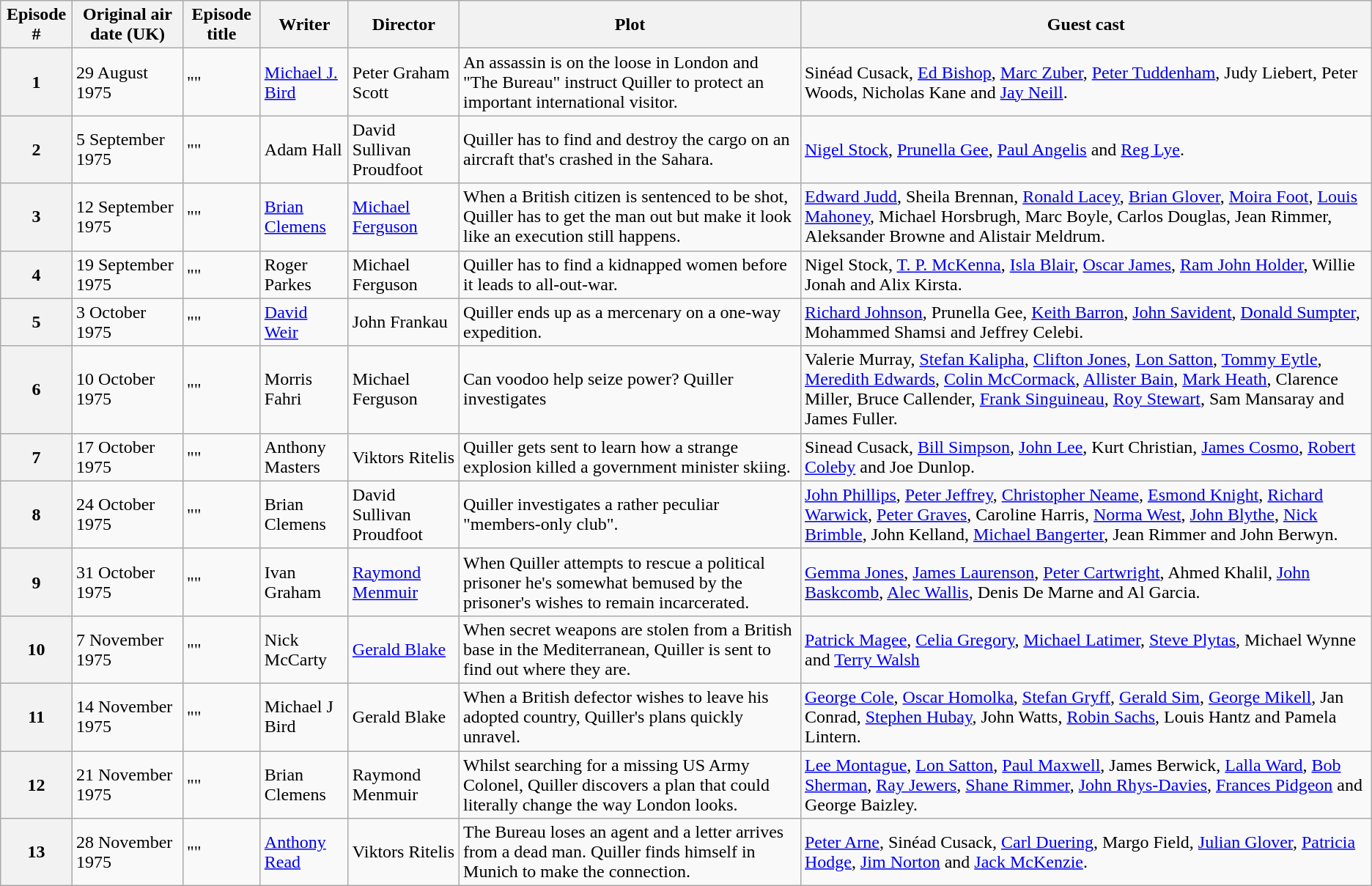<table class="wikitable">
<tr>
<th>Episode #</th>
<th>Original air date (UK)</th>
<th>Episode title</th>
<th>Writer</th>
<th>Director</th>
<th>Plot</th>
<th>Guest cast</th>
</tr>
<tr>
<th align="center">1</th>
<td>29 August 1975</td>
<td>""</td>
<td><a href='#'>Michael J. Bird</a></td>
<td>Peter Graham Scott</td>
<td>An assassin is on the loose in London and "The Bureau" instruct Quiller to protect an important international visitor.</td>
<td>Sinéad Cusack, <a href='#'>Ed Bishop</a>, <a href='#'>Marc Zuber</a>, <a href='#'>Peter Tuddenham</a>, Judy Liebert, Peter Woods, Nicholas Kane and <a href='#'>Jay Neill</a>.</td>
</tr>
<tr>
<th align="center">2</th>
<td>5 September 1975</td>
<td>""</td>
<td>Adam Hall</td>
<td>David Sullivan Proudfoot</td>
<td>Quiller has to find and destroy the cargo on an aircraft that's crashed in the Sahara.</td>
<td><a href='#'>Nigel Stock</a>, <a href='#'>Prunella Gee</a>, <a href='#'>Paul Angelis</a> and <a href='#'>Reg Lye</a>.</td>
</tr>
<tr>
<th align="center">3</th>
<td>12 September 1975</td>
<td>""</td>
<td><a href='#'>Brian Clemens</a></td>
<td><a href='#'>Michael Ferguson</a></td>
<td>When a British citizen is sentenced to be shot, Quiller has to get the man out but make it look like an execution still happens.</td>
<td><a href='#'>Edward Judd</a>, Sheila Brennan, <a href='#'>Ronald Lacey</a>, <a href='#'>Brian Glover</a>, <a href='#'>Moira Foot</a>, <a href='#'>Louis Mahoney</a>, Michael Horsbrugh, Marc Boyle, Carlos Douglas, Jean Rimmer, Aleksander Browne and Alistair Meldrum.</td>
</tr>
<tr>
<th align="center">4</th>
<td>19 September 1975</td>
<td>""</td>
<td>Roger Parkes</td>
<td>Michael Ferguson</td>
<td>Quiller has to find a kidnapped women before it leads to all-out-war.</td>
<td>Nigel Stock, <a href='#'>T. P. McKenna</a>, <a href='#'>Isla Blair</a>, <a href='#'>Oscar James</a>, <a href='#'>Ram John Holder</a>, Willie Jonah and Alix Kirsta.</td>
</tr>
<tr>
<th align="center">5</th>
<td>3 October 1975</td>
<td>""</td>
<td><a href='#'>David Weir</a></td>
<td>John Frankau</td>
<td>Quiller ends up as a mercenary on a one-way expedition.</td>
<td><a href='#'>Richard Johnson</a>, Prunella Gee, <a href='#'>Keith Barron</a>, <a href='#'>John Savident</a>, <a href='#'>Donald Sumpter</a>, Mohammed Shamsi and Jeffrey Celebi.</td>
</tr>
<tr>
<th align="center">6</th>
<td>10 October 1975</td>
<td>""</td>
<td>Morris Fahri</td>
<td>Michael Ferguson</td>
<td>Can voodoo help seize power? Quiller investigates</td>
<td>Valerie Murray, <a href='#'>Stefan Kalipha</a>, <a href='#'>Clifton Jones</a>, <a href='#'>Lon Satton</a>, <a href='#'>Tommy Eytle</a>, <a href='#'>Meredith Edwards</a>, <a href='#'>Colin McCormack</a>, <a href='#'>Allister Bain</a>, <a href='#'>Mark Heath</a>, Clarence Miller, Bruce Callender, <a href='#'>Frank Singuineau</a>, <a href='#'>Roy Stewart</a>, Sam Mansaray and James Fuller.</td>
</tr>
<tr>
<th align="center">7</th>
<td>17 October 1975</td>
<td>""</td>
<td>Anthony Masters</td>
<td>Viktors Ritelis</td>
<td>Quiller gets sent to learn how a strange explosion killed a government minister skiing.</td>
<td>Sinead Cusack, <a href='#'>Bill Simpson</a>, <a href='#'>John Lee</a>, Kurt Christian, <a href='#'>James Cosmo</a>, <a href='#'>Robert Coleby</a> and Joe Dunlop.</td>
</tr>
<tr>
<th align="center">8</th>
<td>24 October 1975</td>
<td>""</td>
<td>Brian Clemens</td>
<td>David Sullivan Proudfoot</td>
<td>Quiller investigates a rather peculiar "members-only club".</td>
<td><a href='#'>John Phillips</a>, <a href='#'>Peter Jeffrey</a>, <a href='#'>Christopher Neame</a>, <a href='#'>Esmond Knight</a>, <a href='#'>Richard Warwick</a>, <a href='#'>Peter Graves</a>, Caroline Harris, <a href='#'>Norma West</a>, <a href='#'>John Blythe</a>, <a href='#'>Nick Brimble</a>, John Kelland, <a href='#'>Michael Bangerter</a>, Jean Rimmer and John Berwyn.</td>
</tr>
<tr>
<th align="center">9</th>
<td>31 October 1975</td>
<td>""</td>
<td>Ivan Graham</td>
<td><a href='#'>Raymond Menmuir</a></td>
<td>When Quiller attempts to rescue a political prisoner he's somewhat bemused by the prisoner's wishes to remain incarcerated.</td>
<td><a href='#'>Gemma Jones</a>, <a href='#'>James Laurenson</a>, <a href='#'>Peter Cartwright</a>, Ahmed Khalil, <a href='#'>John Baskcomb</a>, <a href='#'>Alec Wallis</a>, Denis De Marne and Al Garcia.</td>
</tr>
<tr>
<th align="center">10</th>
<td>7 November 1975</td>
<td>""</td>
<td>Nick McCarty</td>
<td><a href='#'>Gerald Blake</a></td>
<td>When secret weapons are stolen from a British base in the Mediterranean, Quiller is sent to find out where they are.</td>
<td><a href='#'>Patrick Magee</a>, <a href='#'>Celia Gregory</a>, <a href='#'>Michael Latimer</a>, <a href='#'>Steve Plytas</a>, Michael Wynne and <a href='#'>Terry Walsh</a></td>
</tr>
<tr>
<th align="center">11</th>
<td>14 November 1975</td>
<td>""</td>
<td>Michael J Bird</td>
<td>Gerald Blake</td>
<td>When a British defector wishes to leave his adopted country, Quiller's plans quickly unravel.</td>
<td><a href='#'>George Cole</a>, <a href='#'>Oscar Homolka</a>, <a href='#'>Stefan Gryff</a>, <a href='#'>Gerald Sim</a>, <a href='#'>George Mikell</a>, Jan Conrad, <a href='#'>Stephen Hubay</a>, John Watts, <a href='#'>Robin Sachs</a>, Louis Hantz and Pamela Lintern.</td>
</tr>
<tr>
<th align="center">12</th>
<td>21 November 1975</td>
<td>""</td>
<td>Brian Clemens</td>
<td>Raymond Menmuir</td>
<td>Whilst searching for a missing US Army Colonel, Quiller discovers a plan that could literally change the way London looks.</td>
<td><a href='#'>Lee Montague</a>, <a href='#'>Lon Satton</a>, <a href='#'>Paul Maxwell</a>, James Berwick, <a href='#'>Lalla Ward</a>, <a href='#'>Bob Sherman</a>, <a href='#'>Ray Jewers</a>, <a href='#'>Shane Rimmer</a>, <a href='#'>John Rhys-Davies</a>, <a href='#'>Frances Pidgeon</a> and George Baizley.</td>
</tr>
<tr>
<th align="center">13</th>
<td>28 November 1975</td>
<td>""</td>
<td><a href='#'>Anthony Read</a></td>
<td>Viktors Ritelis</td>
<td>The Bureau loses an agent and a letter arrives from a dead man. Quiller finds himself in Munich to make the connection.</td>
<td><a href='#'>Peter Arne</a>, Sinéad Cusack, <a href='#'>Carl Duering</a>, Margo Field, <a href='#'>Julian Glover</a>, <a href='#'>Patricia Hodge</a>, <a href='#'>Jim Norton</a> and <a href='#'>Jack McKenzie</a>.</td>
</tr>
</table>
